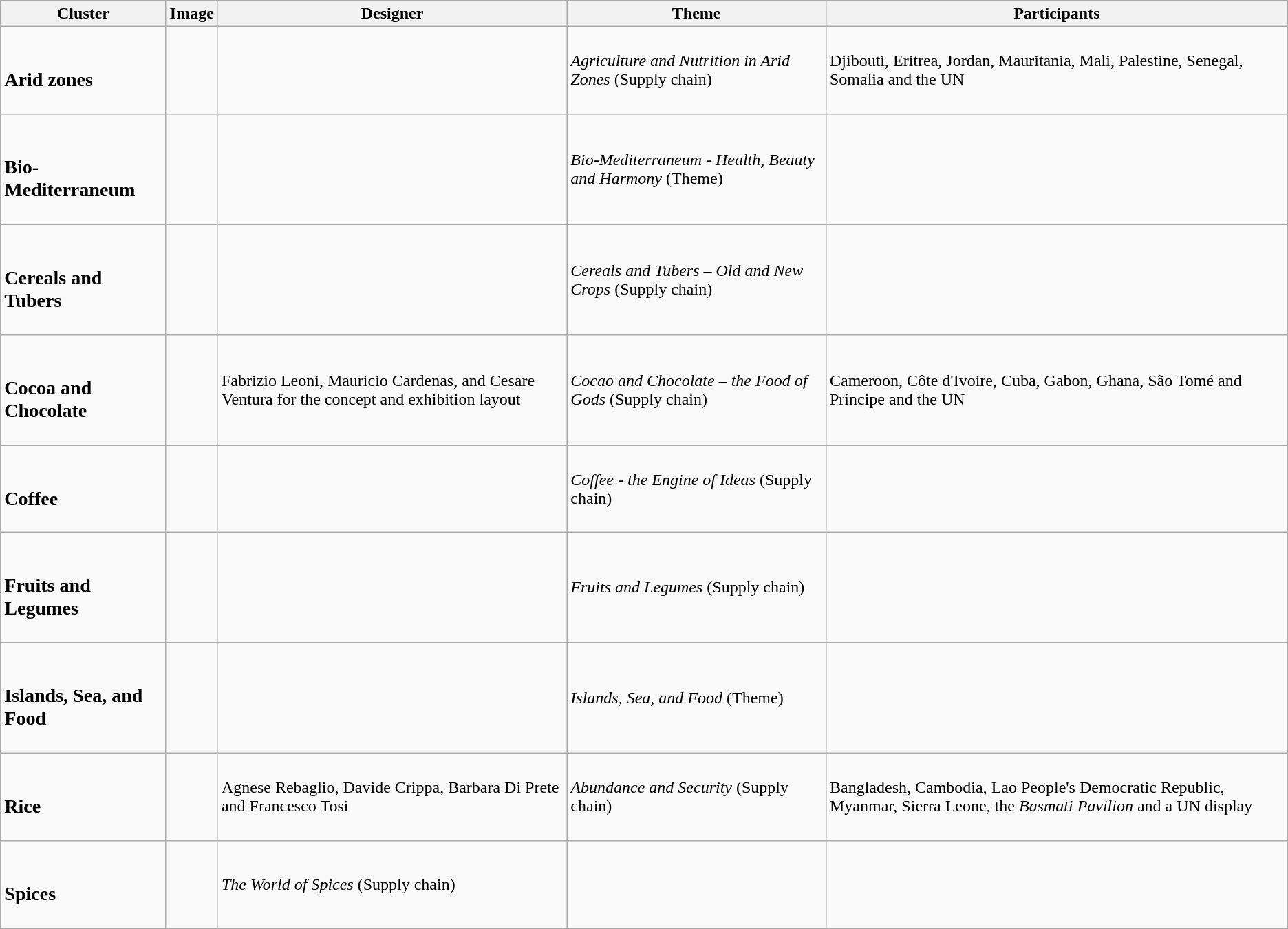<table class="wikitable sortable">
<tr>
<th>Cluster</th>
<th>Image</th>
<th>Designer</th>
<th>Theme</th>
<th>Participants</th>
</tr>
<tr>
<td><br><h3>Arid zones</h3></td>
<td></td>
<td></td>
<td><em>Agriculture and Nutrition in Arid Zones</em> (Supply chain)</td>
<td>Djibouti, Eritrea, Jordan, Mauritania, Mali, Palestine, Senegal, Somalia and the UN</td>
</tr>
<tr>
<td><br><h3>Bio-Mediterraneum</h3></td>
<td></td>
<td></td>
<td><em>Bio-Mediterraneum - Health, Beauty and Harmony</em> (Theme)</td>
<td></td>
</tr>
<tr>
<td><br><h3>Cereals and Tubers</h3></td>
<td></td>
<td></td>
<td><em>Cereals and Tubers – Old and New Crops</em> (Supply chain)</td>
<td></td>
</tr>
<tr>
<td><br><h3>Cocoa and Chocolate</h3></td>
<td></td>
<td>Fabrizio Leoni, Mauricio Cardenas, and Cesare Ventura for the concept and exhibition layout</td>
<td><em>Cocao and Chocolate – the Food of Gods</em> (Supply chain)</td>
<td>Cameroon, Côte d'Ivoire, Cuba, Gabon, Ghana, São Tomé and Príncipe and the UN</td>
</tr>
<tr>
<td><br><h3>Coffee</h3></td>
<td></td>
<td></td>
<td><em>Coffee -  the Engine of Ideas</em> (Supply chain)</td>
<td></td>
</tr>
<tr>
<td><br><h3>Fruits and Legumes</h3></td>
<td></td>
<td></td>
<td><em>Fruits and Legumes</em> (Supply chain)</td>
<td></td>
</tr>
<tr>
<td><br><h3>Islands, Sea, and Food</h3></td>
<td></td>
<td></td>
<td><em>Islands, Sea, and Food</em> (Theme)</td>
<td></td>
</tr>
<tr>
<td><br><h3>Rice</h3></td>
<td></td>
<td>Agnese Rebaglio, Davide Crippa, Barbara Di Prete and Francesco Tosi</td>
<td><em>Abundance and Security</em> (Supply chain)</td>
<td>Bangladesh, Cambodia, Lao People's Democratic Republic, Myanmar, Sierra Leone, the <em>Basmati Pavilion</em> and a UN display</td>
</tr>
<tr>
<td><br><h3>Spices</h3></td>
<td></td>
<td><em>The World of Spices</em> (Supply chain)</td>
<td></td>
</tr>
</table>
